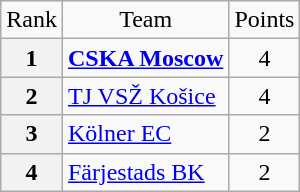<table class="wikitable" style="text-align: center;">
<tr>
<td>Rank</td>
<td>Team</td>
<td>Points</td>
</tr>
<tr>
<th>1</th>
<td style="text-align: left;"> <strong><a href='#'>CSKA Moscow</a></strong></td>
<td>4</td>
</tr>
<tr>
<th>2</th>
<td style="text-align: left;"> <a href='#'>TJ VSŽ Košice</a></td>
<td>4</td>
</tr>
<tr>
<th>3</th>
<td style="text-align: left;"> <a href='#'>Kölner EC</a></td>
<td>2</td>
</tr>
<tr>
<th>4</th>
<td style="text-align: left;"> <a href='#'>Färjestads BK</a></td>
<td>2</td>
</tr>
</table>
